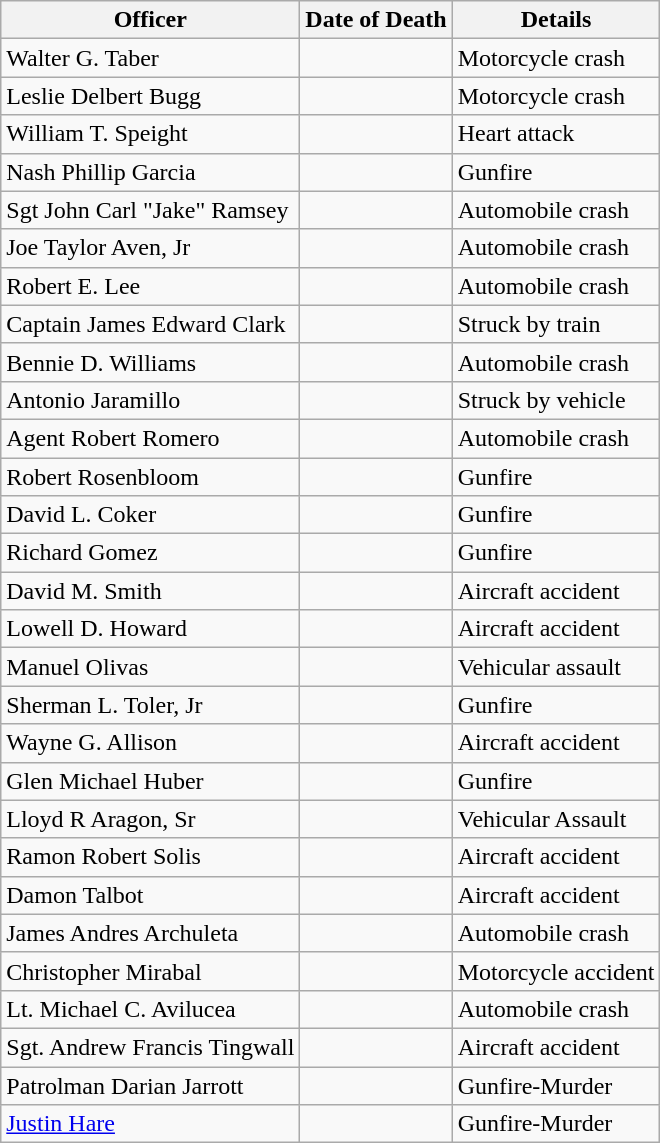<table class="wikitable">
<tr>
<th>Officer</th>
<th>Date of Death</th>
<th>Details</th>
</tr>
<tr>
<td>Walter G. Taber</td>
<td></td>
<td>Motorcycle crash</td>
</tr>
<tr>
<td>Leslie Delbert Bugg</td>
<td></td>
<td>Motorcycle crash</td>
</tr>
<tr>
<td>William T. Speight</td>
<td></td>
<td>Heart attack</td>
</tr>
<tr>
<td>Nash Phillip Garcia</td>
<td></td>
<td>Gunfire</td>
</tr>
<tr>
<td>Sgt John Carl "Jake" Ramsey</td>
<td></td>
<td>Automobile crash</td>
</tr>
<tr>
<td>Joe Taylor Aven, Jr</td>
<td></td>
<td>Automobile crash</td>
</tr>
<tr>
<td>Robert E. Lee</td>
<td></td>
<td>Automobile crash</td>
</tr>
<tr>
<td>Captain James Edward Clark</td>
<td></td>
<td>Struck by train</td>
</tr>
<tr>
<td>Bennie D. Williams</td>
<td></td>
<td>Automobile crash</td>
</tr>
<tr>
<td>Antonio Jaramillo</td>
<td></td>
<td>Struck by vehicle</td>
</tr>
<tr>
<td>Agent Robert Romero</td>
<td></td>
<td>Automobile crash</td>
</tr>
<tr>
<td>Robert Rosenbloom</td>
<td></td>
<td>Gunfire</td>
</tr>
<tr>
<td>David L. Coker</td>
<td></td>
<td>Gunfire</td>
</tr>
<tr>
<td>Richard Gomez</td>
<td></td>
<td>Gunfire</td>
</tr>
<tr>
<td>David M. Smith</td>
<td></td>
<td>Aircraft accident</td>
</tr>
<tr>
<td>Lowell D. Howard</td>
<td></td>
<td>Aircraft accident</td>
</tr>
<tr>
<td>Manuel Olivas</td>
<td></td>
<td>Vehicular assault</td>
</tr>
<tr>
<td>Sherman L. Toler, Jr</td>
<td></td>
<td>Gunfire</td>
</tr>
<tr>
<td>Wayne G. Allison</td>
<td></td>
<td>Aircraft accident</td>
</tr>
<tr>
<td>Glen Michael Huber</td>
<td></td>
<td>Gunfire</td>
</tr>
<tr>
<td>Lloyd R Aragon, Sr</td>
<td></td>
<td>Vehicular Assault</td>
</tr>
<tr>
<td>Ramon Robert Solis</td>
<td></td>
<td>Aircraft accident</td>
</tr>
<tr>
<td>Damon Talbot</td>
<td></td>
<td>Aircraft accident</td>
</tr>
<tr>
<td>James Andres Archuleta</td>
<td></td>
<td>Automobile crash</td>
</tr>
<tr>
<td>Christopher Mirabal</td>
<td></td>
<td>Motorcycle accident</td>
</tr>
<tr>
<td>Lt. Michael C. Avilucea</td>
<td></td>
<td>Automobile crash</td>
</tr>
<tr>
<td>Sgt. Andrew Francis Tingwall</td>
<td></td>
<td>Aircraft accident</td>
</tr>
<tr>
<td>Patrolman Darian Jarrott</td>
<td></td>
<td>Gunfire-Murder</td>
</tr>
<tr>
<td><a href='#'>Justin Hare</a></td>
<td></td>
<td>Gunfire-Murder</td>
</tr>
</table>
